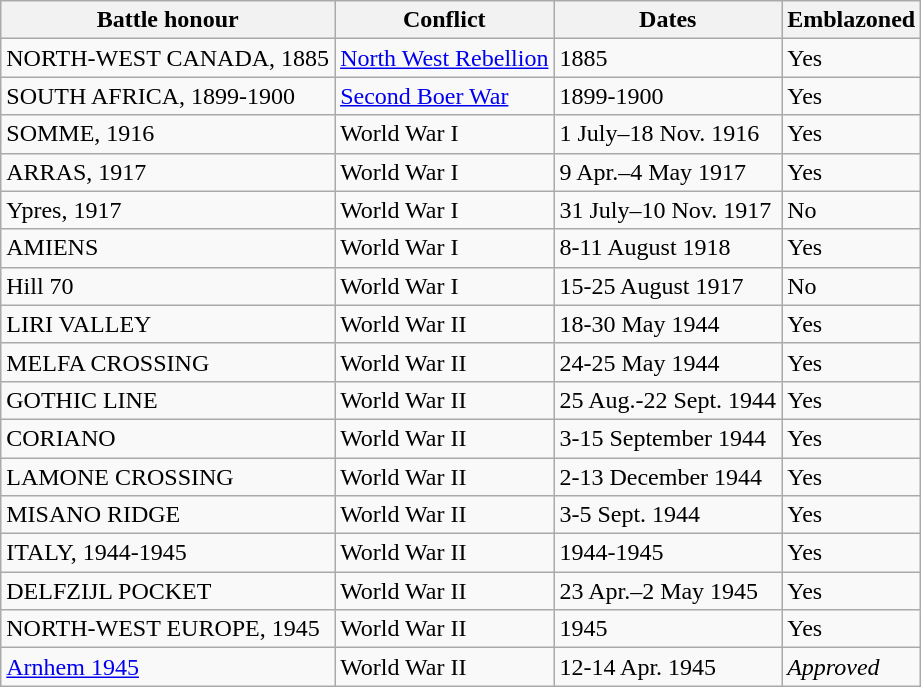<table class="wikitable">
<tr>
<th>Battle honour</th>
<th>Conflict</th>
<th>Dates</th>
<th>Emblazoned</th>
</tr>
<tr>
<td>NORTH-WEST CANADA, 1885</td>
<td><a href='#'>North West Rebellion</a></td>
<td>1885</td>
<td>Yes</td>
</tr>
<tr>
<td>SOUTH AFRICA, 1899-1900</td>
<td><a href='#'>Second Boer War</a></td>
<td>1899-1900</td>
<td>Yes</td>
</tr>
<tr>
<td>SOMME, 1916</td>
<td>World War I</td>
<td>1 July–18 Nov. 1916</td>
<td>Yes</td>
</tr>
<tr>
<td>ARRAS, 1917</td>
<td>World War I</td>
<td>9 Apr.–4 May 1917</td>
<td>Yes</td>
</tr>
<tr>
<td>Ypres, 1917</td>
<td>World War I</td>
<td>31 July–10 Nov. 1917</td>
<td>No</td>
</tr>
<tr>
<td>AMIENS</td>
<td>World War I</td>
<td>8-11 August 1918</td>
<td>Yes</td>
</tr>
<tr>
<td>Hill 70</td>
<td>World War I</td>
<td>15-25 August 1917</td>
<td>No</td>
</tr>
<tr>
<td>LIRI VALLEY</td>
<td>World War II</td>
<td>18-30 May 1944</td>
<td>Yes</td>
</tr>
<tr>
<td>MELFA CROSSING</td>
<td>World War II</td>
<td>24-25 May 1944</td>
<td>Yes</td>
</tr>
<tr>
<td>GOTHIC LINE</td>
<td>World War II</td>
<td>25 Aug.-22 Sept. 1944</td>
<td>Yes</td>
</tr>
<tr>
<td>CORIANO</td>
<td>World War II</td>
<td>3-15 September 1944</td>
<td>Yes</td>
</tr>
<tr>
<td>LAMONE CROSSING</td>
<td>World War II</td>
<td>2-13 December 1944</td>
<td>Yes</td>
</tr>
<tr>
<td>MISANO RIDGE</td>
<td>World War II</td>
<td>3-5 Sept. 1944</td>
<td>Yes</td>
</tr>
<tr>
<td>ITALY, 1944-1945</td>
<td>World War II</td>
<td>1944-1945</td>
<td>Yes</td>
</tr>
<tr>
<td>DELFZIJL POCKET</td>
<td>World War II</td>
<td>23 Apr.–2 May 1945</td>
<td>Yes</td>
</tr>
<tr>
<td>NORTH-WEST EUROPE, 1945</td>
<td>World War II</td>
<td>1945</td>
<td>Yes</td>
</tr>
<tr>
<td><a href='#'>Arnhem 1945</a></td>
<td>World War II</td>
<td>12-14 Apr. 1945</td>
<td><em>Approved</em></td>
</tr>
</table>
